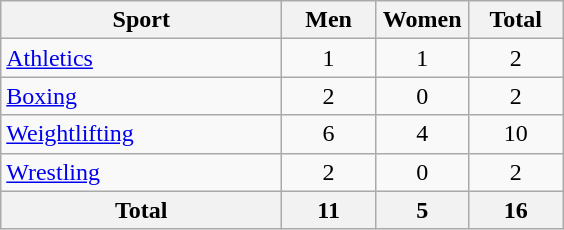<table class="wikitable sortable" style="text-align:center;">
<tr>
<th width=180>Sport</th>
<th width=55>Men</th>
<th width=55>Women</th>
<th width=55>Total</th>
</tr>
<tr>
<td align=left><a href='#'>Athletics</a></td>
<td>1</td>
<td>1</td>
<td>2</td>
</tr>
<tr>
<td align=left><a href='#'>Boxing</a></td>
<td>2</td>
<td>0</td>
<td>2</td>
</tr>
<tr>
<td align=left><a href='#'>Weightlifting</a></td>
<td>6</td>
<td>4</td>
<td>10</td>
</tr>
<tr>
<td align=left><a href='#'>Wrestling</a></td>
<td>2</td>
<td>0</td>
<td>2</td>
</tr>
<tr>
<th>Total</th>
<th>11</th>
<th>5</th>
<th>16</th>
</tr>
</table>
